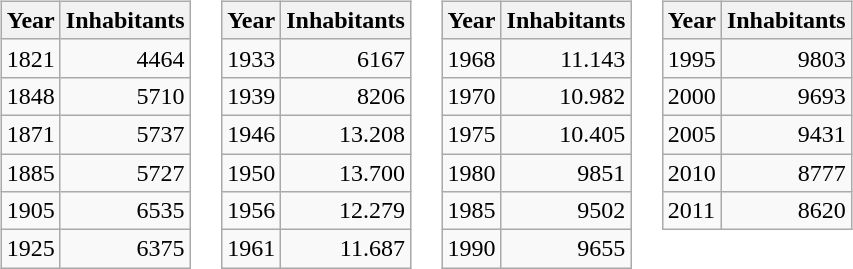<table>
<tr>
<td><br><table class="wikitable">
<tr>
<th>Year</th>
<th>Inhabitants</th>
</tr>
<tr>
<td>1821</td>
<td style="text-align:right;">4464</td>
</tr>
<tr>
<td>1848</td>
<td style="text-align:right;">5710</td>
</tr>
<tr>
<td>1871</td>
<td style="text-align:right;">5737</td>
</tr>
<tr>
<td>1885</td>
<td style="text-align:right;">5727</td>
</tr>
<tr>
<td>1905</td>
<td style="text-align:right;">6535</td>
</tr>
<tr>
<td>1925</td>
<td style="text-align:right;">6375</td>
</tr>
</table>
</td>
<td style="vertical-align:top;"><br><table class="wikitable">
<tr>
<th>Year</th>
<th>Inhabitants</th>
</tr>
<tr>
<td>1933</td>
<td style="text-align:right;">6167</td>
</tr>
<tr>
<td>1939</td>
<td style="text-align:right;">8206</td>
</tr>
<tr>
<td>1946</td>
<td style="text-align:right;">13.208</td>
</tr>
<tr>
<td>1950</td>
<td style="text-align:right;">13.700</td>
</tr>
<tr>
<td>1956</td>
<td style="text-align:right;">12.279</td>
</tr>
<tr>
<td>1961</td>
<td style="text-align:right;">11.687</td>
</tr>
</table>
</td>
<td style="vertical-align:top;"><br><table class="wikitable">
<tr>
<th>Year</th>
<th>Inhabitants</th>
</tr>
<tr>
<td>1968</td>
<td style="text-align:right;">11.143</td>
</tr>
<tr>
<td>1970</td>
<td style="text-align:right;">10.982</td>
</tr>
<tr>
<td>1975</td>
<td style="text-align:right;">10.405</td>
</tr>
<tr>
<td>1980</td>
<td style="text-align:right;">9851</td>
</tr>
<tr>
<td>1985</td>
<td style="text-align:right;">9502</td>
</tr>
<tr>
<td>1990</td>
<td style="text-align:right;">9655</td>
</tr>
</table>
</td>
<td style="vertical-align:top;"><br><table class="wikitable">
<tr>
<th>Year</th>
<th>Inhabitants</th>
</tr>
<tr>
<td>1995</td>
<td style="text-align:right;">9803</td>
</tr>
<tr>
<td>2000</td>
<td style="text-align:right;">9693</td>
</tr>
<tr>
<td>2005</td>
<td style="text-align:right;">9431</td>
</tr>
<tr>
<td>2010</td>
<td style="text-align:right;">8777</td>
</tr>
<tr>
<td>2011</td>
<td style="text-align:right;">8620</td>
</tr>
</table>
</td>
</tr>
</table>
